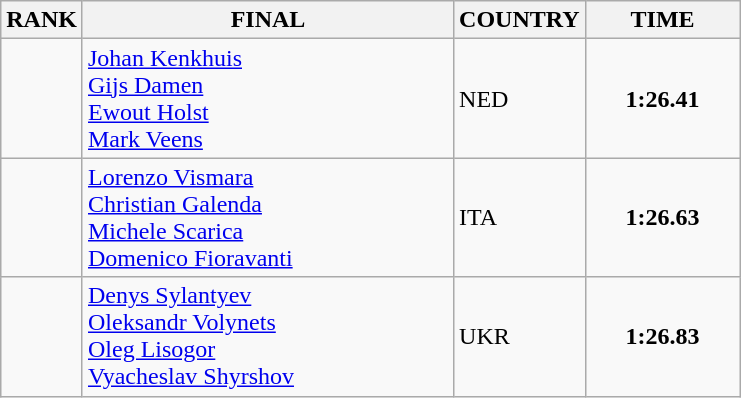<table class="wikitable">
<tr>
<th>RANK</th>
<th align="left" style="width: 15em">FINAL</th>
<th>COUNTRY</th>
<th style="width: 6em">TIME</th>
</tr>
<tr>
<td align="center"></td>
<td><a href='#'>Johan Kenkhuis</a><br><a href='#'>Gijs Damen</a><br><a href='#'>Ewout Holst</a><br><a href='#'>Mark Veens</a></td>
<td> NED</td>
<td align="center"><strong>1:26.41</strong></td>
</tr>
<tr>
<td align="center"></td>
<td><a href='#'>Lorenzo Vismara</a><br><a href='#'>Christian Galenda</a><br><a href='#'>Michele Scarica</a><br><a href='#'>Domenico Fioravanti</a></td>
<td> ITA</td>
<td align="center"><strong>1:26.63</strong></td>
</tr>
<tr>
<td align="center"></td>
<td><a href='#'>Denys Sylantyev</a><br><a href='#'>Oleksandr Volynets</a><br><a href='#'>Oleg Lisogor</a><br><a href='#'>Vyacheslav Shyrshov</a></td>
<td> UKR</td>
<td align="center"><strong>1:26.83</strong></td>
</tr>
</table>
